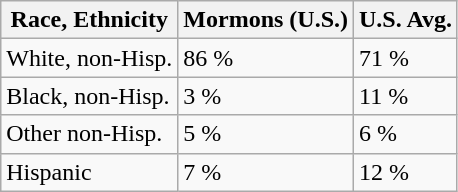<table class="wikitable">
<tr>
<th>Race, Ethnicity</th>
<th>Mormons (U.S.)</th>
<th>U.S. Avg.</th>
</tr>
<tr>
<td>White, non-Hisp.</td>
<td>86 %</td>
<td>71 %</td>
</tr>
<tr>
<td>Black, non-Hisp.</td>
<td>3 %</td>
<td>11 %</td>
</tr>
<tr>
<td>Other non-Hisp.</td>
<td>5 %</td>
<td>6 %</td>
</tr>
<tr>
<td>Hispanic</td>
<td>7 %</td>
<td>12 %</td>
</tr>
</table>
